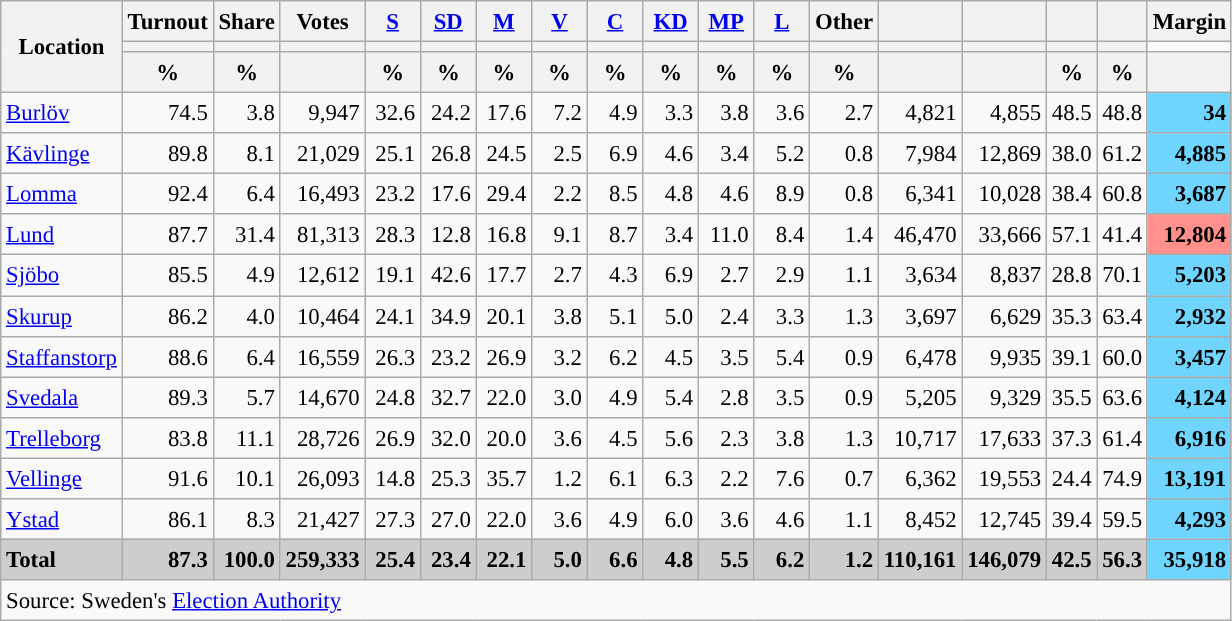<table class="wikitable sortable" style="text-align:right; font-size:95%; line-height:20px;">
<tr>
<th rowspan="3">Location</th>
<th>Turnout</th>
<th>Share</th>
<th>Votes</th>
<th width="30px" class="unsortable"><a href='#'>S</a></th>
<th width="30px" class="unsortable"><a href='#'>SD</a></th>
<th width="30px" class="unsortable"><a href='#'>M</a></th>
<th width="30px" class="unsortable"><a href='#'>V</a></th>
<th width="30px" class="unsortable"><a href='#'>C</a></th>
<th width="30px" class="unsortable"><a href='#'>KD</a></th>
<th width="30px" class="unsortable"><a href='#'>MP</a></th>
<th width="30px" class="unsortable"><a href='#'>L</a></th>
<th width="30px" class="unsortable">Other</th>
<th></th>
<th></th>
<th></th>
<th></th>
<th>Margin</th>
</tr>
<tr>
<th></th>
<th></th>
<th></th>
<th style="background:"></th>
<th style="background:"></th>
<th style="background:"></th>
<th style="background:"></th>
<th style="background:"></th>
<th style="background:"></th>
<th style="background:"></th>
<th style="background:"></th>
<th style="background:"></th>
<th style="background:"></th>
<th style="background:"></th>
<th style="background:"></th>
<th style="background:"></th>
</tr>
<tr>
<th data-sort-type="number">%</th>
<th data-sort-type="number">%</th>
<th></th>
<th data-sort-type="number">%</th>
<th data-sort-type="number">%</th>
<th data-sort-type="number">%</th>
<th data-sort-type="number">%</th>
<th data-sort-type="number">%</th>
<th data-sort-type="number">%</th>
<th data-sort-type="number">%</th>
<th data-sort-type="number">%</th>
<th data-sort-type="number">%</th>
<th data-sort-type="number"></th>
<th data-sort-type="number"></th>
<th data-sort-type="number">%</th>
<th data-sort-type="number">%</th>
<th data-sort-type="number"></th>
</tr>
<tr>
<td align="left"><a href='#'>Burlöv</a></td>
<td>74.5</td>
<td>3.8</td>
<td>9,947</td>
<td>32.6</td>
<td>24.2</td>
<td>17.6</td>
<td>7.2</td>
<td>4.9</td>
<td>3.3</td>
<td>3.8</td>
<td>3.6</td>
<td>2.7</td>
<td>4,821</td>
<td>4,855</td>
<td>48.5</td>
<td>48.8</td>
<td bgcolor=#6fd5fe><strong>34</strong></td>
</tr>
<tr>
<td align="left"><a href='#'>Kävlinge</a></td>
<td>89.8</td>
<td>8.1</td>
<td>21,029</td>
<td>25.1</td>
<td>26.8</td>
<td>24.5</td>
<td>2.5</td>
<td>6.9</td>
<td>4.6</td>
<td>3.4</td>
<td>5.2</td>
<td>0.8</td>
<td>7,984</td>
<td>12,869</td>
<td>38.0</td>
<td>61.2</td>
<td bgcolor=#6fd5fe><strong>4,885</strong></td>
</tr>
<tr>
<td align="left"><a href='#'>Lomma</a></td>
<td>92.4</td>
<td>6.4</td>
<td>16,493</td>
<td>23.2</td>
<td>17.6</td>
<td>29.4</td>
<td>2.2</td>
<td>8.5</td>
<td>4.8</td>
<td>4.6</td>
<td>8.9</td>
<td>0.8</td>
<td>6,341</td>
<td>10,028</td>
<td>38.4</td>
<td>60.8</td>
<td bgcolor=#6fd5fe><strong>3,687</strong></td>
</tr>
<tr>
<td align="left"><a href='#'>Lund</a></td>
<td>87.7</td>
<td>31.4</td>
<td>81,313</td>
<td>28.3</td>
<td>12.8</td>
<td>16.8</td>
<td>9.1</td>
<td>8.7</td>
<td>3.4</td>
<td>11.0</td>
<td>8.4</td>
<td>1.4</td>
<td>46,470</td>
<td>33,666</td>
<td>57.1</td>
<td>41.4</td>
<td bgcolor=#ff908c><strong>12,804</strong></td>
</tr>
<tr>
<td align="left"><a href='#'>Sjöbo</a></td>
<td>85.5</td>
<td>4.9</td>
<td>12,612</td>
<td>19.1</td>
<td>42.6</td>
<td>17.7</td>
<td>2.7</td>
<td>4.3</td>
<td>6.9</td>
<td>2.7</td>
<td>2.9</td>
<td>1.1</td>
<td>3,634</td>
<td>8,837</td>
<td>28.8</td>
<td>70.1</td>
<td bgcolor=#6fd5fe><strong>5,203</strong></td>
</tr>
<tr>
<td align="left"><a href='#'>Skurup</a></td>
<td>86.2</td>
<td>4.0</td>
<td>10,464</td>
<td>24.1</td>
<td>34.9</td>
<td>20.1</td>
<td>3.8</td>
<td>5.1</td>
<td>5.0</td>
<td>2.4</td>
<td>3.3</td>
<td>1.3</td>
<td>3,697</td>
<td>6,629</td>
<td>35.3</td>
<td>63.4</td>
<td bgcolor=#6fd5fe><strong>2,932</strong></td>
</tr>
<tr>
<td align="left"><a href='#'>Staffanstorp</a></td>
<td>88.6</td>
<td>6.4</td>
<td>16,559</td>
<td>26.3</td>
<td>23.2</td>
<td>26.9</td>
<td>3.2</td>
<td>6.2</td>
<td>4.5</td>
<td>3.5</td>
<td>5.4</td>
<td>0.9</td>
<td>6,478</td>
<td>9,935</td>
<td>39.1</td>
<td>60.0</td>
<td bgcolor=#6fd5fe><strong>3,457</strong></td>
</tr>
<tr>
<td align="left"><a href='#'>Svedala</a></td>
<td>89.3</td>
<td>5.7</td>
<td>14,670</td>
<td>24.8</td>
<td>32.7</td>
<td>22.0</td>
<td>3.0</td>
<td>4.9</td>
<td>5.4</td>
<td>2.8</td>
<td>3.5</td>
<td>0.9</td>
<td>5,205</td>
<td>9,329</td>
<td>35.5</td>
<td>63.6</td>
<td bgcolor=#6fd5fe><strong>4,124</strong></td>
</tr>
<tr>
<td align="left"><a href='#'>Trelleborg</a></td>
<td>83.8</td>
<td>11.1</td>
<td>28,726</td>
<td>26.9</td>
<td>32.0</td>
<td>20.0</td>
<td>3.6</td>
<td>4.5</td>
<td>5.6</td>
<td>2.3</td>
<td>3.8</td>
<td>1.3</td>
<td>10,717</td>
<td>17,633</td>
<td>37.3</td>
<td>61.4</td>
<td bgcolor=#6fd5fe><strong>6,916</strong></td>
</tr>
<tr>
<td align="left"><a href='#'>Vellinge</a></td>
<td>91.6</td>
<td>10.1</td>
<td>26,093</td>
<td>14.8</td>
<td>25.3</td>
<td>35.7</td>
<td>1.2</td>
<td>6.1</td>
<td>6.3</td>
<td>2.2</td>
<td>7.6</td>
<td>0.7</td>
<td>6,362</td>
<td>19,553</td>
<td>24.4</td>
<td>74.9</td>
<td bgcolor=#6fd5fe><strong>13,191</strong></td>
</tr>
<tr>
<td align="left"><a href='#'>Ystad</a></td>
<td>86.1</td>
<td>8.3</td>
<td>21,427</td>
<td>27.3</td>
<td>27.0</td>
<td>22.0</td>
<td>3.6</td>
<td>4.9</td>
<td>6.0</td>
<td>3.6</td>
<td>4.6</td>
<td>1.1</td>
<td>8,452</td>
<td>12,745</td>
<td>39.4</td>
<td>59.5</td>
<td bgcolor=#6fd5fe><strong>4,293</strong></td>
</tr>
<tr style="background:#CDCDCD;">
<td align="left"><strong>Total</strong></td>
<td><strong>87.3</strong></td>
<td><strong>100.0</strong></td>
<td><strong>259,333</strong></td>
<td><strong>25.4</strong></td>
<td><strong>23.4</strong></td>
<td><strong>22.1</strong></td>
<td><strong>5.0</strong></td>
<td><strong>6.6</strong></td>
<td><strong>4.8</strong></td>
<td><strong>5.5</strong></td>
<td><strong>6.2</strong></td>
<td><strong>1.2</strong></td>
<td><strong>110,161</strong></td>
<td><strong>146,079</strong></td>
<td><strong>42.5</strong></td>
<td><strong>56.3</strong></td>
<td bgcolor=#6fd5fe><strong>35,918</strong></td>
</tr>
<tr>
<td colspan="18" align="left">Source: Sweden's <a href='#'>Election Authority</a></td>
</tr>
</table>
